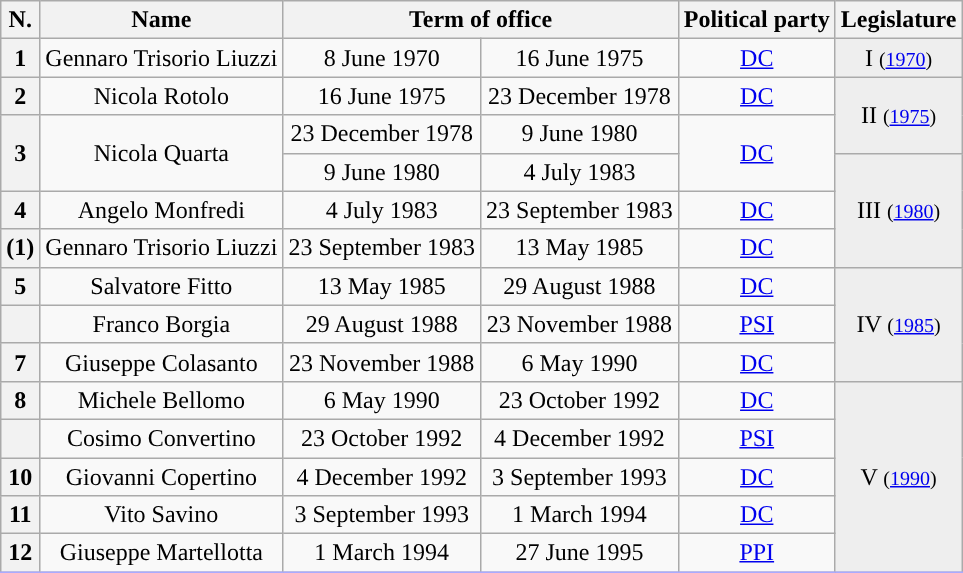<table class="wikitable" style="text-align:center; border:1px #AAAAFF solid">
<tr>
<th>N.</th>
<th>Name</th>
<th colspan=2>Term of office</th>
<th>Political party</th>
<th>Legislature</th>
</tr>
<tr>
<th style="background:">1</th>
<td>Gennaro Trisorio Liuzzi</td>
<td>8 June 1970</td>
<td>16 June 1975</td>
<td><a href='#'>DC</a></td>
<td bgcolor=#EEEEEE>I <small>(<a href='#'>1970</a>)</small></td>
</tr>
<tr>
<th style="background:">2</th>
<td>Nicola Rotolo</td>
<td>16 June 1975</td>
<td>23 December 1978</td>
<td><a href='#'>DC</a></td>
<td rowspan=2 bgcolor=#EEEEEE>II <small>(<a href='#'>1975</a>)</small></td>
</tr>
<tr>
<th rowspan=2 style="background:">3</th>
<td rowspan=2>Nicola Quarta</td>
<td>23 December 1978</td>
<td>9 June 1980</td>
<td rowspan=2><a href='#'>DC</a></td>
</tr>
<tr>
<td>9 June 1980</td>
<td>4 July 1983</td>
<td rowspan=3 bgcolor=#EEEEEE>III <small>(<a href='#'>1980</a>)</small></td>
</tr>
<tr>
<th style="background:">4</th>
<td>Angelo Monfredi</td>
<td>4 July 1983</td>
<td>23 September 1983</td>
<td><a href='#'>DC</a></td>
</tr>
<tr>
<th style="background:">(1)</th>
<td>Gennaro Trisorio Liuzzi</td>
<td>23 September 1983</td>
<td>13 May 1985</td>
<td><a href='#'>DC</a></td>
</tr>
<tr>
<th style="background:">5</th>
<td>Salvatore Fitto</td>
<td>13 May 1985</td>
<td>29 August 1988</td>
<td><a href='#'>DC</a></td>
<td rowspan=3 bgcolor=#EEEEEE>IV <small>(<a href='#'>1985</a>)</small></td>
</tr>
<tr>
<th style="background:"><strong></strong></th>
<td>Franco Borgia</td>
<td>29 August 1988</td>
<td>23 November 1988</td>
<td><a href='#'>PSI</a></td>
</tr>
<tr>
<th style="background:">7</th>
<td>Giuseppe Colasanto</td>
<td>23 November 1988</td>
<td>6 May 1990</td>
<td><a href='#'>DC</a></td>
</tr>
<tr>
<th style="background:">8</th>
<td>Michele Bellomo</td>
<td>6 May 1990</td>
<td>23 October 1992</td>
<td><a href='#'>DC</a></td>
<td rowspan=5 bgcolor=#EEEEEE>V <small>(<a href='#'>1990</a>)</small></td>
</tr>
<tr>
<th style="background:"><strong></strong></th>
<td>Cosimo Convertino</td>
<td>23 October 1992</td>
<td>4 December 1992</td>
<td><a href='#'>PSI</a></td>
</tr>
<tr>
<th style="background:">10</th>
<td>Giovanni Copertino</td>
<td>4 December 1992</td>
<td>3 September 1993</td>
<td><a href='#'>DC</a></td>
</tr>
<tr>
<th style="background:">11</th>
<td>Vito Savino</td>
<td>3 September 1993</td>
<td>1 March 1994</td>
<td><a href='#'>DC</a></td>
</tr>
<tr>
<th style="background:">12</th>
<td>Giuseppe Martellotta</td>
<td>1 March 1994</td>
<td>27 June 1995</td>
<td><a href='#'>PPI</a></td>
</tr>
<tr>
</tr>
</table>
